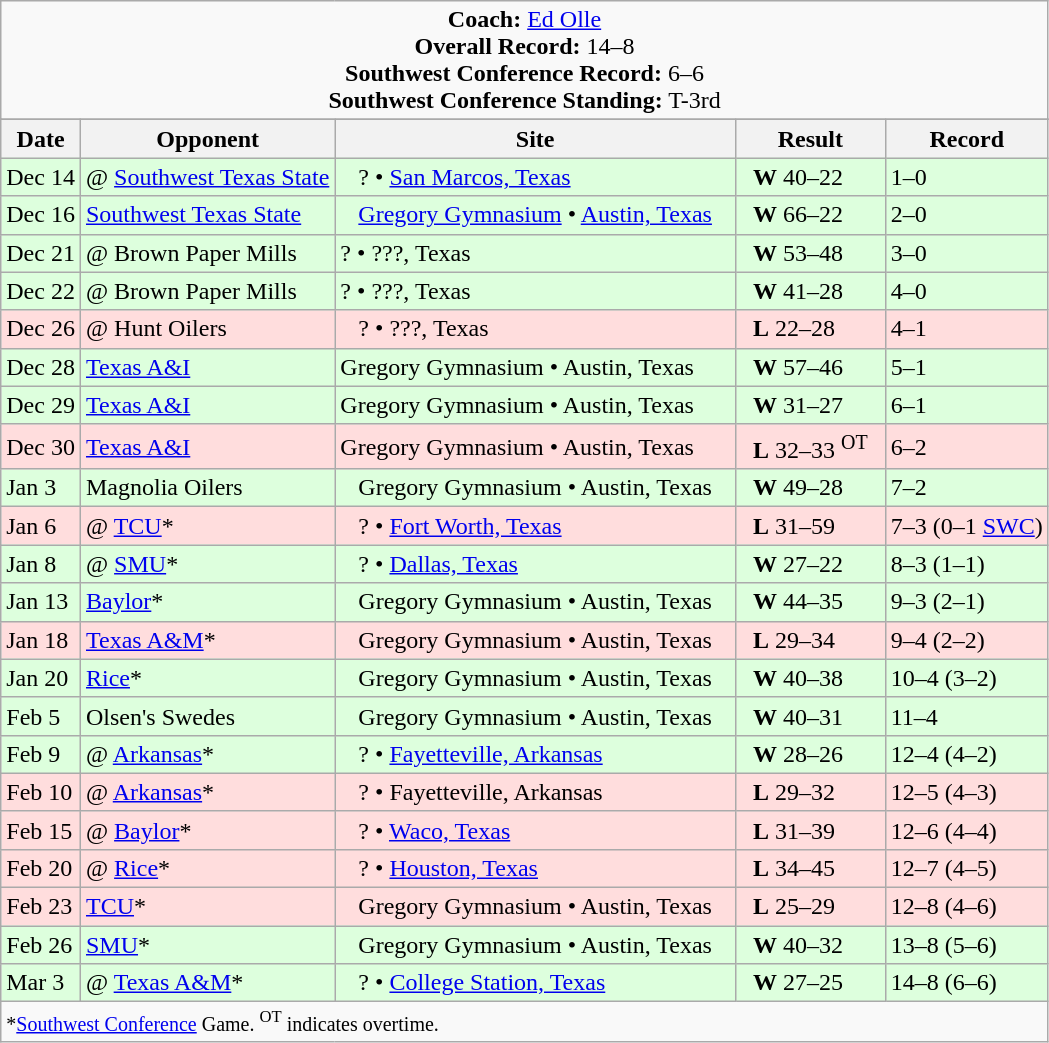<table class="wikitable">
<tr>
<td colspan=8 style="text-align: center;"><strong>Coach:</strong> <a href='#'>Ed Olle</a><br><strong>Overall Record:</strong> 14–8<br><strong>Southwest Conference Record:</strong> 6–6<br><strong>Southwest Conference Standing:</strong> T-3rd</td>
</tr>
<tr>
</tr>
<tr>
<th>Date</th>
<th>Opponent</th>
<th>Site</th>
<th>Result</th>
<th>Record</th>
</tr>
<tr style="background: #ddffdd;">
<td>Dec 14</td>
<td>@ <a href='#'>Southwest Texas State</a></td>
<td>   ? • <a href='#'>San Marcos, Texas</a>   </td>
<td>  <strong>W</strong> 40–22  </td>
<td>1–0</td>
</tr>
<tr style="background: #ddffdd;">
<td>Dec 16</td>
<td><a href='#'>Southwest Texas State</a></td>
<td>   <a href='#'>Gregory Gymnasium</a> • <a href='#'>Austin, Texas</a>   </td>
<td>  <strong>W</strong> 66–22  </td>
<td>2–0</td>
</tr>
<tr style="background: #ddffdd;">
<td>Dec 21</td>
<td>@ Brown Paper Mills</td>
<td>? • ???, Texas</td>
<td>  <strong>W</strong> 53–48  </td>
<td>3–0</td>
</tr>
<tr style="background: #ddffdd;">
<td>Dec 22</td>
<td>@ Brown Paper Mills</td>
<td>? • ???, Texas</td>
<td>  <strong>W</strong> 41–28  </td>
<td>4–0</td>
</tr>
<tr style="background: #ffdddd;">
<td>Dec 26</td>
<td>@ Hunt Oilers</td>
<td>   ? • ???, Texas   </td>
<td>  <strong>L</strong> 22–28  </td>
<td>4–1</td>
</tr>
<tr style="background: #ddffdd;">
<td>Dec 28</td>
<td><a href='#'>Texas A&I</a></td>
<td>Gregory Gymnasium • Austin, Texas</td>
<td>  <strong>W</strong> 57–46  </td>
<td>5–1</td>
</tr>
<tr style="background: #ddffdd;">
<td>Dec 29</td>
<td><a href='#'>Texas A&I</a></td>
<td>Gregory Gymnasium • Austin, Texas</td>
<td>  <strong>W</strong> 31–27  </td>
<td>6–1</td>
</tr>
<tr style="background: #ffdddd;">
<td>Dec 30</td>
<td><a href='#'>Texas A&I</a></td>
<td>Gregory Gymnasium • Austin, Texas</td>
<td>  <strong>L</strong> 32–33 <sup>OT</sup>  </td>
<td>6–2</td>
</tr>
<tr style="background: #ddffdd;">
<td>Jan 3</td>
<td>Magnolia Oilers</td>
<td>   Gregory Gymnasium • Austin, Texas   </td>
<td>  <strong>W</strong> 49–28  </td>
<td>7–2</td>
</tr>
<tr style="background: #ffdddd;">
<td>Jan 6</td>
<td>@ <a href='#'>TCU</a>*</td>
<td>   ? • <a href='#'>Fort Worth, Texas</a>   </td>
<td>  <strong>L</strong> 31–59  </td>
<td>7–3 (0–1 <a href='#'>SWC</a>)</td>
</tr>
<tr style="background: #ddffdd;">
<td>Jan 8</td>
<td>@ <a href='#'>SMU</a>*</td>
<td>   ? • <a href='#'>Dallas, Texas</a>   </td>
<td>  <strong>W</strong> 27–22  </td>
<td>8–3 (1–1)</td>
</tr>
<tr style="background: #ddffdd;">
<td>Jan 13</td>
<td><a href='#'>Baylor</a>*</td>
<td>   Gregory Gymnasium • Austin, Texas   </td>
<td>  <strong>W</strong> 44–35  </td>
<td>9–3 (2–1)</td>
</tr>
<tr style="background: #ffdddd;">
<td>Jan 18</td>
<td><a href='#'>Texas A&M</a>*</td>
<td>   Gregory Gymnasium • Austin, Texas   </td>
<td>  <strong>L</strong> 29–34  </td>
<td>9–4 (2–2)</td>
</tr>
<tr style="background: #ddffdd;">
<td>Jan 20</td>
<td><a href='#'>Rice</a>*</td>
<td>   Gregory Gymnasium • Austin, Texas   </td>
<td>  <strong>W</strong> 40–38  </td>
<td>10–4 (3–2)</td>
</tr>
<tr style="background: #ddffdd;">
<td>Feb 5</td>
<td>Olsen's Swedes</td>
<td>   Gregory Gymnasium • Austin, Texas   </td>
<td>  <strong>W</strong> 40–31  </td>
<td>11–4</td>
</tr>
<tr style="background: #ddffdd;">
<td>Feb 9</td>
<td>@ <a href='#'>Arkansas</a>*</td>
<td>   ? • <a href='#'>Fayetteville, Arkansas</a>   </td>
<td>  <strong>W</strong> 28–26  </td>
<td>12–4 (4–2)</td>
</tr>
<tr style="background: #ffdddd;">
<td>Feb 10</td>
<td>@ <a href='#'>Arkansas</a>*</td>
<td>   ? • Fayetteville, Arkansas   </td>
<td>  <strong>L</strong> 29–32  </td>
<td>12–5 (4–3)</td>
</tr>
<tr style="background: #ffdddd;">
<td>Feb 15</td>
<td>@ <a href='#'>Baylor</a>*</td>
<td>   ? • <a href='#'>Waco, Texas</a>   </td>
<td>  <strong>L</strong> 31–39  </td>
<td>12–6 (4–4)</td>
</tr>
<tr style="background: #ffdddd;">
<td>Feb 20</td>
<td>@ <a href='#'>Rice</a>*</td>
<td>   ? • <a href='#'>Houston, Texas</a>   </td>
<td>  <strong>L</strong> 34–45  </td>
<td>12–7 (4–5)</td>
</tr>
<tr style="background: #ffdddd;">
<td>Feb 23</td>
<td><a href='#'>TCU</a>*</td>
<td>   Gregory Gymnasium • Austin, Texas   </td>
<td>  <strong>L</strong> 25–29  </td>
<td>12–8 (4–6)</td>
</tr>
<tr style="background: #ddffdd;">
<td>Feb 26</td>
<td><a href='#'>SMU</a>*</td>
<td>   Gregory Gymnasium • Austin, Texas   </td>
<td>  <strong>W</strong> 40–32  </td>
<td>13–8 (5–6)</td>
</tr>
<tr style="background: #ddffdd;">
<td>Mar 3</td>
<td>@ <a href='#'>Texas A&M</a>*</td>
<td>   ? • <a href='#'>College Station, Texas</a>   </td>
<td>  <strong>W</strong> 27–25  </td>
<td>14–8 (6–6)</td>
</tr>
<tr>
<td colspan=8><small>*<a href='#'>Southwest Conference</a> Game. <sup>OT</sup> indicates overtime.</small></td>
</tr>
</table>
